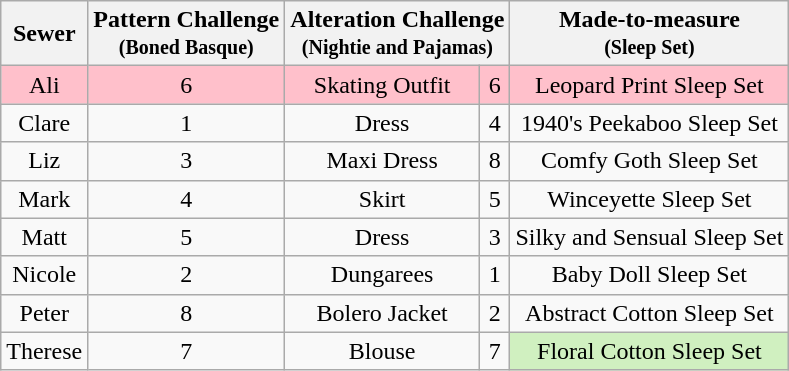<table class="wikitable" style="text-align:center;">
<tr>
<th>Sewer</th>
<th>Pattern Challenge<br><small>(Boned Basque)</small></th>
<th Colspan=2>Alteration Challenge<br><small>(Nightie and Pajamas)</small></th>
<th>Made-to-measure<br><small>(Sleep Set)</small></th>
</tr>
<tr style="background:pink">
<td>Ali</td>
<td>6</td>
<td>Skating Outfit</td>
<td>6</td>
<td>Leopard Print Sleep Set</td>
</tr>
<tr>
<td>Clare</td>
<td>1</td>
<td>Dress</td>
<td>4</td>
<td>1940's Peekaboo Sleep Set</td>
</tr>
<tr>
<td>Liz</td>
<td>3</td>
<td>Maxi Dress</td>
<td>8</td>
<td>Comfy Goth Sleep Set</td>
</tr>
<tr>
<td>Mark</td>
<td>4</td>
<td>Skirt</td>
<td>5</td>
<td>Winceyette Sleep Set</td>
</tr>
<tr>
<td>Matt</td>
<td>5</td>
<td>Dress</td>
<td>3</td>
<td>Silky and Sensual Sleep Set</td>
</tr>
<tr>
<td>Nicole</td>
<td>2</td>
<td>Dungarees</td>
<td>1</td>
<td>Baby Doll Sleep Set</td>
</tr>
<tr>
<td>Peter</td>
<td>8</td>
<td>Bolero Jacket</td>
<td>2</td>
<td>Abstract Cotton Sleep Set</td>
</tr>
<tr>
<td>Therese</td>
<td>7</td>
<td>Blouse</td>
<td>7</td>
<td style="background:#d0f0c0">Floral Cotton Sleep Set</td>
</tr>
</table>
